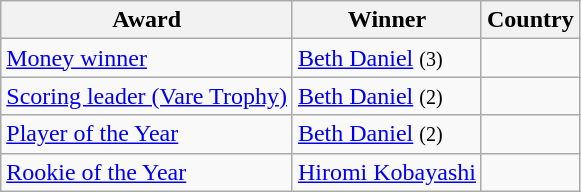<table class="wikitable">
<tr>
<th>Award</th>
<th>Winner</th>
<th>Country</th>
</tr>
<tr>
<td><a href='#'>Money winner</a></td>
<td><a href='#'>Beth Daniel</a> <small>(3)</small></td>
<td></td>
</tr>
<tr>
<td><a href='#'>Scoring leader (Vare Trophy)</a></td>
<td><a href='#'>Beth Daniel</a> <small>(2)</small></td>
<td></td>
</tr>
<tr>
<td><a href='#'>Player of the Year</a></td>
<td><a href='#'>Beth Daniel</a> <small>(2)</small></td>
<td></td>
</tr>
<tr>
<td><a href='#'>Rookie of the Year</a></td>
<td><a href='#'>Hiromi Kobayashi</a></td>
<td></td>
</tr>
</table>
